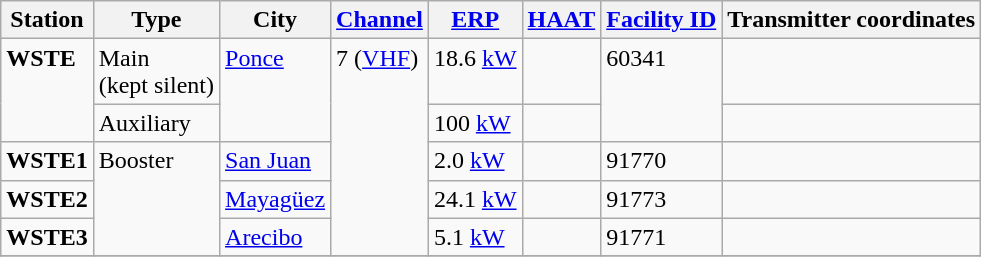<table class="wikitable">
<tr>
<th>Station</th>
<th>Type</th>
<th>City</th>
<th><a href='#'>Channel</a></th>
<th><a href='#'>ERP</a></th>
<th><a href='#'>HAAT</a></th>
<th><a href='#'>Facility ID</a></th>
<th>Transmitter coordinates</th>
</tr>
<tr style="vertical-align: top; text-align: left;">
<td rowspan=2><strong>WSTE</strong></td>
<td>Main <br>(kept silent)</td>
<td rowspan=2><a href='#'>Ponce</a></td>
<td rowspan=5>7 (<a href='#'>VHF</a>)</td>
<td>18.6 <a href='#'>kW</a></td>
<td></td>
<td rowspan=2>60341</td>
<td></td>
</tr>
<tr style="vertical-align: top; text-align: left;">
<td>Auxiliary</td>
<td>100 <a href='#'>kW</a></td>
<td></td>
<td></td>
</tr>
<tr style="vertical-align: top; text-align: left;">
<td><strong>WSTE1</strong></td>
<td rowspan=3>Booster</td>
<td><a href='#'>San Juan</a></td>
<td>2.0 <a href='#'>kW</a></td>
<td></td>
<td>91770</td>
<td></td>
</tr>
<tr style="vertical-align: top; text-align: left;">
<td><strong>WSTE2</strong></td>
<td><a href='#'>Mayagüez</a></td>
<td>24.1 <a href='#'>kW</a></td>
<td></td>
<td>91773</td>
<td></td>
</tr>
<tr style="vertical-align: top; text-align: left;">
<td><strong>WSTE3</strong></td>
<td><a href='#'>Arecibo</a></td>
<td>5.1 <a href='#'>kW</a></td>
<td></td>
<td>91771</td>
<td></td>
</tr>
<tr style="vertical-align: top; text-align: left;">
</tr>
</table>
